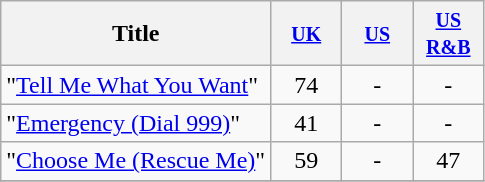<table class="wikitable">
<tr>
<th>Title</th>
<th width="40"><small><a href='#'>UK</a></small></th>
<th width="40"><small><a href='#'>US</a></small></th>
<th width="40"><small><a href='#'>US<br>R&B</a></small></th>
</tr>
<tr>
<td>"<a href='#'>Tell Me What You Want</a>"</td>
<td align="center">74</td>
<td align="center">-</td>
<td align="center">-</td>
</tr>
<tr>
<td>"<a href='#'>Emergency (Dial 999)</a>"</td>
<td align="center">41</td>
<td align="center">-</td>
<td align="center">-</td>
</tr>
<tr>
<td>"<a href='#'>Choose Me (Rescue Me)</a>"</td>
<td align="center">59</td>
<td align="center">-</td>
<td align="center">47</td>
</tr>
<tr>
</tr>
</table>
